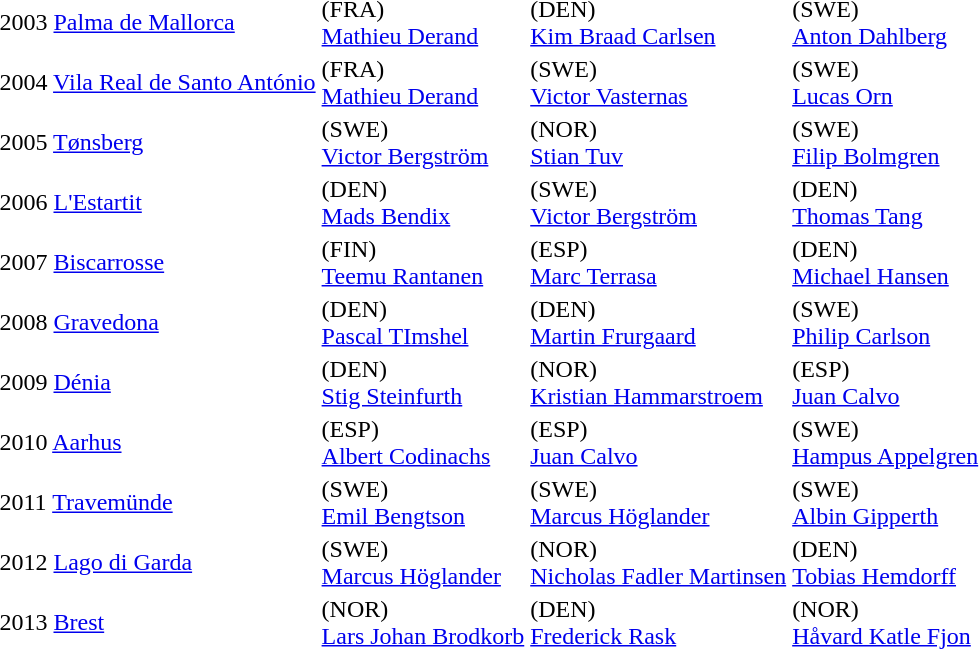<table>
<tr>
<td>2003 <a href='#'>Palma de Mallorca</a></td>
<td> (FRA)<br><a href='#'>Mathieu Derand</a></td>
<td> (DEN)<br><a href='#'>Kim Braad Carlsen</a></td>
<td> (SWE)<br><a href='#'>Anton Dahlberg</a></td>
</tr>
<tr>
<td>2004 <a href='#'>Vila Real de Santo António</a></td>
<td> (FRA)<br><a href='#'>Mathieu Derand</a></td>
<td> (SWE)<br><a href='#'>Victor Vasternas</a></td>
<td> (SWE)<br><a href='#'>Lucas Orn</a></td>
</tr>
<tr>
<td>2005 <a href='#'>Tønsberg</a></td>
<td> (SWE)<br><a href='#'>Victor Bergström</a></td>
<td> (NOR)<br><a href='#'>Stian Tuv</a></td>
<td> (SWE)<br><a href='#'>Filip Bolmgren</a></td>
</tr>
<tr>
<td>2006 <a href='#'>L'Estartit</a></td>
<td> (DEN)<br><a href='#'>Mads Bendix</a></td>
<td> (SWE)<br><a href='#'>Victor Bergström</a></td>
<td> (DEN)<br><a href='#'>Thomas Tang</a></td>
</tr>
<tr>
<td>2007 <a href='#'>Biscarrosse</a></td>
<td> (FIN)<br><a href='#'>Teemu Rantanen</a></td>
<td> (ESP)<br><a href='#'>Marc Terrasa</a></td>
<td> (DEN)<br><a href='#'>Michael Hansen</a></td>
</tr>
<tr>
<td>2008 <a href='#'>Gravedona</a></td>
<td> (DEN)<br><a href='#'>Pascal TImshel</a></td>
<td> (DEN)<br><a href='#'>Martin Frurgaard</a></td>
<td> (SWE)<br><a href='#'>Philip Carlson</a></td>
</tr>
<tr>
<td>2009 <a href='#'>Dénia</a></td>
<td> (DEN)<br><a href='#'>Stig Steinfurth</a></td>
<td> (NOR)<br><a href='#'>Kristian Hammarstroem</a></td>
<td> (ESP)<br><a href='#'>Juan Calvo</a></td>
</tr>
<tr>
<td>2010 <a href='#'>Aarhus</a></td>
<td> (ESP)<br><a href='#'>Albert Codinachs</a></td>
<td> (ESP)<br><a href='#'>Juan Calvo</a></td>
<td> (SWE)<br><a href='#'>Hampus Appelgren</a></td>
</tr>
<tr>
<td>2011 <a href='#'>Travemünde</a></td>
<td> (SWE)<br><a href='#'>Emil Bengtson</a></td>
<td> (SWE)<br><a href='#'>Marcus Höglander</a></td>
<td> (SWE)<br><a href='#'>Albin Gipperth</a></td>
</tr>
<tr>
<td>2012 <a href='#'>Lago di Garda</a></td>
<td> (SWE)<br><a href='#'>Marcus Höglander</a></td>
<td> (NOR)<br><a href='#'>Nicholas Fadler Martinsen</a></td>
<td> (DEN)<br><a href='#'>Tobias Hemdorff</a></td>
</tr>
<tr>
<td>2013 <a href='#'>Brest</a></td>
<td> (NOR)<br><a href='#'>Lars Johan Brodkorb</a></td>
<td> (DEN)<br><a href='#'>Frederick Rask</a></td>
<td> (NOR)<br><a href='#'>Håvard Katle Fjon</a></td>
</tr>
</table>
